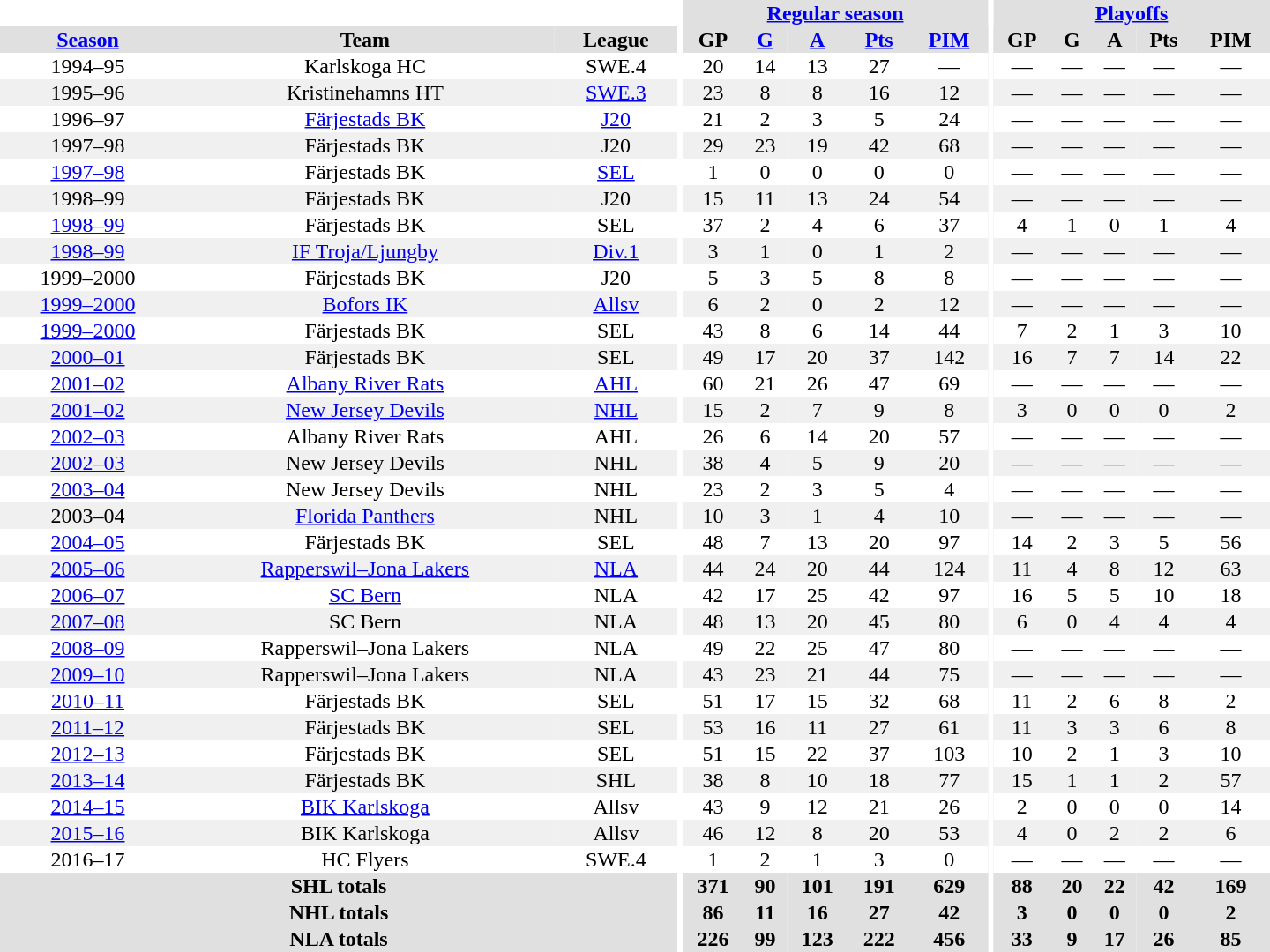<table border="0" cellpadding="1" cellspacing="0" style="text-align:center; width:60em">
<tr bgcolor="#e0e0e0">
<th colspan="3" bgcolor="#ffffff"></th>
<th rowspan="99" bgcolor="#ffffff"></th>
<th colspan="5"><a href='#'>Regular season</a></th>
<th rowspan="99" bgcolor="#ffffff"></th>
<th colspan="5"><a href='#'>Playoffs</a></th>
</tr>
<tr bgcolor="#e0e0e0">
<th><a href='#'>Season</a></th>
<th>Team</th>
<th>League</th>
<th>GP</th>
<th><a href='#'>G</a></th>
<th><a href='#'>A</a></th>
<th><a href='#'>Pts</a></th>
<th><a href='#'>PIM</a></th>
<th>GP</th>
<th>G</th>
<th>A</th>
<th>Pts</th>
<th>PIM</th>
</tr>
<tr>
<td>1994–95</td>
<td>Karlskoga HC</td>
<td>SWE.4</td>
<td>20</td>
<td>14</td>
<td>13</td>
<td>27</td>
<td>—</td>
<td>—</td>
<td>—</td>
<td>—</td>
<td>—</td>
<td>—</td>
</tr>
<tr bgcolor="#f0f0f0">
<td>1995–96</td>
<td>Kristinehamns HT</td>
<td><a href='#'>SWE.3</a></td>
<td>23</td>
<td>8</td>
<td>8</td>
<td>16</td>
<td>12</td>
<td>—</td>
<td>—</td>
<td>—</td>
<td>—</td>
<td>—</td>
</tr>
<tr>
<td>1996–97</td>
<td><a href='#'>Färjestads BK</a></td>
<td><a href='#'>J20</a></td>
<td>21</td>
<td>2</td>
<td>3</td>
<td>5</td>
<td>24</td>
<td>—</td>
<td>—</td>
<td>—</td>
<td>—</td>
<td>—</td>
</tr>
<tr bgcolor="#f0f0f0">
<td>1997–98</td>
<td>Färjestads BK</td>
<td>J20</td>
<td>29</td>
<td>23</td>
<td>19</td>
<td>42</td>
<td>68</td>
<td>—</td>
<td>—</td>
<td>—</td>
<td>—</td>
<td>—</td>
</tr>
<tr>
<td><a href='#'>1997–98</a></td>
<td>Färjestads BK</td>
<td><a href='#'>SEL</a></td>
<td>1</td>
<td>0</td>
<td>0</td>
<td>0</td>
<td>0</td>
<td>—</td>
<td>—</td>
<td>—</td>
<td>—</td>
<td>—</td>
</tr>
<tr bgcolor="#f0f0f0">
<td>1998–99</td>
<td>Färjestads BK</td>
<td>J20</td>
<td>15</td>
<td>11</td>
<td>13</td>
<td>24</td>
<td>54</td>
<td>—</td>
<td>—</td>
<td>—</td>
<td>—</td>
<td>—</td>
</tr>
<tr>
<td><a href='#'>1998–99</a></td>
<td>Färjestads BK</td>
<td>SEL</td>
<td>37</td>
<td>2</td>
<td>4</td>
<td>6</td>
<td>37</td>
<td>4</td>
<td>1</td>
<td>0</td>
<td>1</td>
<td>4</td>
</tr>
<tr bgcolor="#f0f0f0">
<td><a href='#'>1998–99</a></td>
<td><a href='#'>IF Troja/Ljungby</a></td>
<td><a href='#'>Div.1</a></td>
<td>3</td>
<td>1</td>
<td>0</td>
<td>1</td>
<td>2</td>
<td>—</td>
<td>—</td>
<td>—</td>
<td>—</td>
<td>—</td>
</tr>
<tr>
<td>1999–2000</td>
<td>Färjestads BK</td>
<td>J20</td>
<td>5</td>
<td>3</td>
<td>5</td>
<td>8</td>
<td>8</td>
<td>—</td>
<td>—</td>
<td>—</td>
<td>—</td>
<td>—</td>
</tr>
<tr bgcolor="#f0f0f0">
<td><a href='#'>1999–2000</a></td>
<td><a href='#'>Bofors IK</a></td>
<td><a href='#'>Allsv</a></td>
<td>6</td>
<td>2</td>
<td>0</td>
<td>2</td>
<td>12</td>
<td>—</td>
<td>—</td>
<td>—</td>
<td>—</td>
<td>—</td>
</tr>
<tr>
<td><a href='#'>1999–2000</a></td>
<td>Färjestads BK</td>
<td>SEL</td>
<td>43</td>
<td>8</td>
<td>6</td>
<td>14</td>
<td>44</td>
<td>7</td>
<td>2</td>
<td>1</td>
<td>3</td>
<td>10</td>
</tr>
<tr bgcolor="#f0f0f0">
<td><a href='#'>2000–01</a></td>
<td>Färjestads BK</td>
<td>SEL</td>
<td>49</td>
<td>17</td>
<td>20</td>
<td>37</td>
<td>142</td>
<td>16</td>
<td>7</td>
<td>7</td>
<td>14</td>
<td>22</td>
</tr>
<tr>
<td><a href='#'>2001–02</a></td>
<td><a href='#'>Albany River Rats</a></td>
<td><a href='#'>AHL</a></td>
<td>60</td>
<td>21</td>
<td>26</td>
<td>47</td>
<td>69</td>
<td>—</td>
<td>—</td>
<td>—</td>
<td>—</td>
<td>—</td>
</tr>
<tr bgcolor="#f0f0f0">
<td><a href='#'>2001–02</a></td>
<td><a href='#'>New Jersey Devils</a></td>
<td><a href='#'>NHL</a></td>
<td>15</td>
<td>2</td>
<td>7</td>
<td>9</td>
<td>8</td>
<td>3</td>
<td>0</td>
<td>0</td>
<td>0</td>
<td>2</td>
</tr>
<tr>
<td><a href='#'>2002–03</a></td>
<td>Albany River Rats</td>
<td>AHL</td>
<td>26</td>
<td>6</td>
<td>14</td>
<td>20</td>
<td>57</td>
<td>—</td>
<td>—</td>
<td>—</td>
<td>—</td>
<td>—</td>
</tr>
<tr bgcolor="#f0f0f0">
<td><a href='#'>2002–03</a></td>
<td>New Jersey Devils</td>
<td>NHL</td>
<td>38</td>
<td>4</td>
<td>5</td>
<td>9</td>
<td>20</td>
<td>—</td>
<td>—</td>
<td>—</td>
<td>—</td>
<td>—</td>
</tr>
<tr>
<td><a href='#'>2003–04</a></td>
<td>New Jersey Devils</td>
<td>NHL</td>
<td>23</td>
<td>2</td>
<td>3</td>
<td>5</td>
<td>4</td>
<td>—</td>
<td>—</td>
<td>—</td>
<td>—</td>
<td>—</td>
</tr>
<tr bgcolor="#f0f0f0">
<td>2003–04</td>
<td><a href='#'>Florida Panthers</a></td>
<td>NHL</td>
<td>10</td>
<td>3</td>
<td>1</td>
<td>4</td>
<td>10</td>
<td>—</td>
<td>—</td>
<td>—</td>
<td>—</td>
<td>—</td>
</tr>
<tr>
<td><a href='#'>2004–05</a></td>
<td>Färjestads BK</td>
<td>SEL</td>
<td>48</td>
<td>7</td>
<td>13</td>
<td>20</td>
<td>97</td>
<td>14</td>
<td>2</td>
<td>3</td>
<td>5</td>
<td>56</td>
</tr>
<tr bgcolor="#f0f0f0">
<td><a href='#'>2005–06</a></td>
<td><a href='#'>Rapperswil–Jona Lakers</a></td>
<td><a href='#'>NLA</a></td>
<td>44</td>
<td>24</td>
<td>20</td>
<td>44</td>
<td>124</td>
<td>11</td>
<td>4</td>
<td>8</td>
<td>12</td>
<td>63</td>
</tr>
<tr>
<td><a href='#'>2006–07</a></td>
<td><a href='#'>SC Bern</a></td>
<td>NLA</td>
<td>42</td>
<td>17</td>
<td>25</td>
<td>42</td>
<td>97</td>
<td>16</td>
<td>5</td>
<td>5</td>
<td>10</td>
<td>18</td>
</tr>
<tr bgcolor="#f0f0f0">
<td><a href='#'>2007–08</a></td>
<td>SC Bern</td>
<td>NLA</td>
<td>48</td>
<td>13</td>
<td>20</td>
<td>45</td>
<td>80</td>
<td>6</td>
<td>0</td>
<td>4</td>
<td>4</td>
<td>4</td>
</tr>
<tr>
<td><a href='#'>2008–09</a></td>
<td>Rapperswil–Jona Lakers</td>
<td>NLA</td>
<td>49</td>
<td>22</td>
<td>25</td>
<td>47</td>
<td>80</td>
<td>—</td>
<td>—</td>
<td>—</td>
<td>—</td>
<td>—</td>
</tr>
<tr bgcolor="#f0f0f0">
<td><a href='#'>2009–10</a></td>
<td>Rapperswil–Jona Lakers</td>
<td>NLA</td>
<td>43</td>
<td>23</td>
<td>21</td>
<td>44</td>
<td>75</td>
<td>—</td>
<td>—</td>
<td>—</td>
<td>—</td>
<td>—</td>
</tr>
<tr>
<td><a href='#'>2010–11</a></td>
<td>Färjestads BK</td>
<td>SEL</td>
<td>51</td>
<td>17</td>
<td>15</td>
<td>32</td>
<td>68</td>
<td>11</td>
<td>2</td>
<td>6</td>
<td>8</td>
<td>2</td>
</tr>
<tr bgcolor="#f0f0f0">
<td><a href='#'>2011–12</a></td>
<td>Färjestads BK</td>
<td>SEL</td>
<td>53</td>
<td>16</td>
<td>11</td>
<td>27</td>
<td>61</td>
<td>11</td>
<td>3</td>
<td>3</td>
<td>6</td>
<td>8</td>
</tr>
<tr>
<td><a href='#'>2012–13</a></td>
<td>Färjestads BK</td>
<td>SEL</td>
<td>51</td>
<td>15</td>
<td>22</td>
<td>37</td>
<td>103</td>
<td>10</td>
<td>2</td>
<td>1</td>
<td>3</td>
<td>10</td>
</tr>
<tr bgcolor="#f0f0f0">
<td><a href='#'>2013–14</a></td>
<td>Färjestads BK</td>
<td>SHL</td>
<td>38</td>
<td>8</td>
<td>10</td>
<td>18</td>
<td>77</td>
<td>15</td>
<td>1</td>
<td>1</td>
<td>2</td>
<td>57</td>
</tr>
<tr>
<td><a href='#'>2014–15</a></td>
<td><a href='#'>BIK Karlskoga</a></td>
<td>Allsv</td>
<td>43</td>
<td>9</td>
<td>12</td>
<td>21</td>
<td>26</td>
<td>2</td>
<td>0</td>
<td>0</td>
<td>0</td>
<td>14</td>
</tr>
<tr bgcolor="#f0f0f0">
<td><a href='#'>2015–16</a></td>
<td>BIK Karlskoga</td>
<td>Allsv</td>
<td>46</td>
<td>12</td>
<td>8</td>
<td>20</td>
<td>53</td>
<td>4</td>
<td>0</td>
<td>2</td>
<td>2</td>
<td>6</td>
</tr>
<tr>
<td>2016–17</td>
<td>HC Flyers</td>
<td>SWE.4</td>
<td>1</td>
<td>2</td>
<td>1</td>
<td>3</td>
<td>0</td>
<td>—</td>
<td>—</td>
<td>—</td>
<td>—</td>
<td>—</td>
</tr>
<tr bgcolor="#e0e0e0">
<th colspan="3">SHL totals</th>
<th>371</th>
<th>90</th>
<th>101</th>
<th>191</th>
<th>629</th>
<th>88</th>
<th>20</th>
<th>22</th>
<th>42</th>
<th>169</th>
</tr>
<tr bgcolor="#e0e0e0">
<th colspan="3">NHL totals</th>
<th>86</th>
<th>11</th>
<th>16</th>
<th>27</th>
<th>42</th>
<th>3</th>
<th>0</th>
<th>0</th>
<th>0</th>
<th>2</th>
</tr>
<tr bgcolor="#e0e0e0">
<th colspan="3">NLA totals</th>
<th>226</th>
<th>99</th>
<th>123</th>
<th>222</th>
<th>456</th>
<th>33</th>
<th>9</th>
<th>17</th>
<th>26</th>
<th>85</th>
</tr>
</table>
